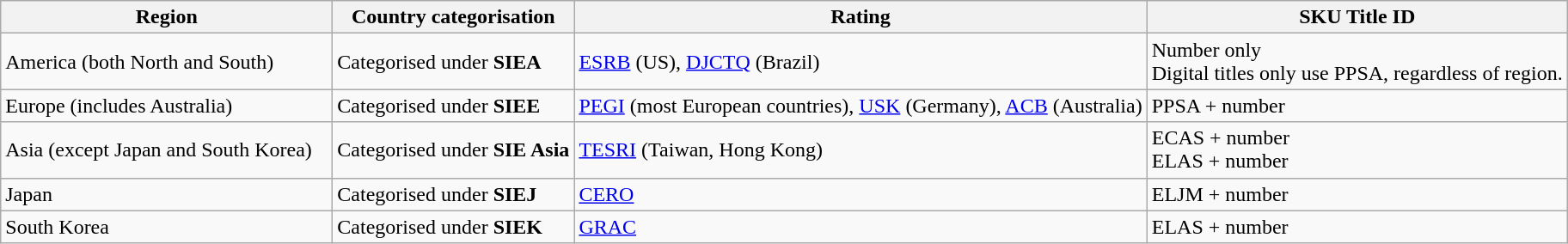<table class="wikitable">
<tr>
<th scope="col" style="width: 250px;">Region</th>
<th>Country categorisation</th>
<th>Rating</th>
<th>SKU Title ID</th>
</tr>
<tr>
<td>America (both North and South)</td>
<td>Categorised under <strong>SIEA</strong></td>
<td><a href='#'>ESRB</a> (US), <a href='#'>DJCTQ</a> (Brazil)</td>
<td>Number only<br>Digital titles only use PPSA, regardless of region.</td>
</tr>
<tr>
<td>Europe (includes Australia)</td>
<td>Categorised under <strong>SIEE</strong></td>
<td><a href='#'>PEGI</a> (most European countries), <a href='#'>USK</a> (Germany), <a href='#'>ACB</a> (Australia)</td>
<td>PPSA + number</td>
</tr>
<tr>
<td>Asia (except Japan and South Korea)</td>
<td>Categorised under <strong>SIE Asia</strong></td>
<td><a href='#'>TESRI</a> (Taiwan, Hong Kong)</td>
<td>ECAS + number<br>ELAS + number</td>
</tr>
<tr>
<td>Japan</td>
<td>Categorised under <strong>SIEJ</strong></td>
<td><a href='#'>CERO</a></td>
<td>ELJM + number</td>
</tr>
<tr>
<td>South Korea</td>
<td>Categorised under <strong>SIEK</strong></td>
<td><a href='#'>GRAC</a></td>
<td>ELAS + number</td>
</tr>
</table>
